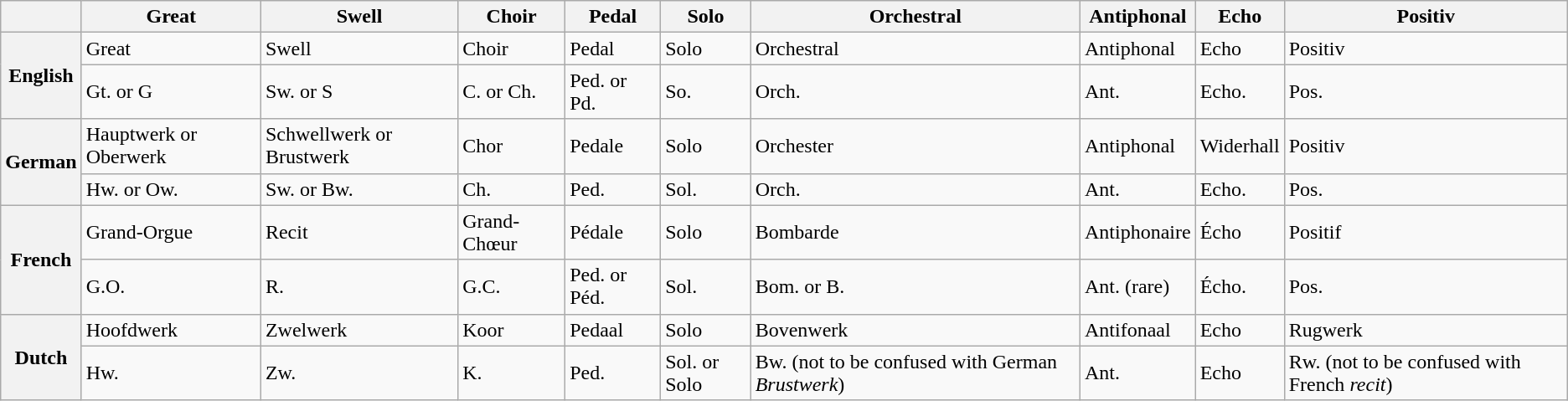<table class="wikitable">
<tr>
<th></th>
<th>Great</th>
<th>Swell</th>
<th>Choir</th>
<th>Pedal</th>
<th>Solo</th>
<th>Orchestral</th>
<th>Antiphonal</th>
<th>Echo</th>
<th>Positiv</th>
</tr>
<tr>
<th rowspan="2">English</th>
<td>Great</td>
<td>Swell</td>
<td>Choir</td>
<td>Pedal</td>
<td>Solo</td>
<td>Orchestral</td>
<td>Antiphonal</td>
<td>Echo</td>
<td>Positiv</td>
</tr>
<tr>
<td>Gt. or G</td>
<td>Sw. or S</td>
<td>C. or Ch.</td>
<td>Ped. or Pd.</td>
<td>So.</td>
<td>Orch.</td>
<td>Ant.</td>
<td>Echo.</td>
<td>Pos.</td>
</tr>
<tr>
<th rowspan="2">German</th>
<td>Hauptwerk or Oberwerk</td>
<td>Schwellwerk or Brustwerk</td>
<td>Chor</td>
<td>Pedale</td>
<td>Solo</td>
<td>Orchester</td>
<td>Antiphonal</td>
<td>Widerhall</td>
<td>Positiv</td>
</tr>
<tr>
<td>Hw. or Ow.</td>
<td>Sw. or Bw.</td>
<td>Ch.</td>
<td>Ped.</td>
<td>Sol.</td>
<td>Orch.</td>
<td>Ant.</td>
<td>Echo.</td>
<td>Pos.</td>
</tr>
<tr>
<th rowspan="2">French</th>
<td>Grand-Orgue</td>
<td>Recit</td>
<td>Grand-Chœur</td>
<td>Pédale</td>
<td>Solo</td>
<td>Bombarde</td>
<td>Antiphonaire</td>
<td>Écho</td>
<td>Positif</td>
</tr>
<tr>
<td>G.O.</td>
<td>R.</td>
<td>G.C.</td>
<td>Ped. or Péd.</td>
<td>Sol.</td>
<td>Bom. or B.</td>
<td>Ant. (rare)</td>
<td>Écho.</td>
<td>Pos.</td>
</tr>
<tr>
<th rowspan="2">Dutch</th>
<td>Hoofdwerk</td>
<td>Zwelwerk</td>
<td>Koor</td>
<td>Pedaal</td>
<td>Solo</td>
<td>Bovenwerk</td>
<td>Antifonaal</td>
<td>Echo</td>
<td>Rugwerk</td>
</tr>
<tr>
<td>Hw.</td>
<td>Zw.</td>
<td>K.</td>
<td>Ped.</td>
<td>Sol. or Solo</td>
<td>Bw. (not to be confused with German <em>Brustwerk</em>)</td>
<td>Ant.</td>
<td>Echo</td>
<td>Rw. (not to be confused with French <em>recit</em>)</td>
</tr>
</table>
